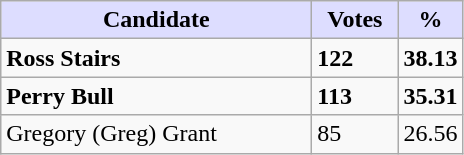<table class="wikitable">
<tr>
<th style="background:#ddf; width:200px;">Candidate</th>
<th style="background:#ddf; width:50px;">Votes</th>
<th style="background:#ddf; width:30px;">%</th>
</tr>
<tr>
<td><strong>Ross Stairs</strong></td>
<td><strong>122</strong></td>
<td><strong>38.13</strong></td>
</tr>
<tr>
<td><strong>Perry Bull</strong></td>
<td><strong>113</strong></td>
<td><strong>35.31</strong></td>
</tr>
<tr>
<td>Gregory (Greg) Grant</td>
<td>85</td>
<td>26.56</td>
</tr>
</table>
